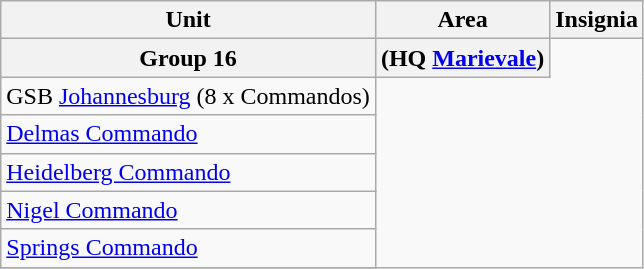<table class="wikitable">
<tr>
<th>Unit</th>
<th>Area</th>
<th>Insignia</th>
</tr>
<tr>
<th>Group 16</th>
<th>(HQ <a href='#'>Marievale</a>)</th>
</tr>
<tr>
<td>GSB <a href='#'>Johannesburg</a> (8 x Commandos)</td>
</tr>
<tr>
<td><a href='#'>Delmas Commando</a></td>
</tr>
<tr>
<td><a href='#'>Heidelberg Commando</a></td>
</tr>
<tr>
<td><a href='#'>Nigel Commando</a></td>
</tr>
<tr>
<td><a href='#'>Springs Commando</a></td>
</tr>
<tr>
</tr>
</table>
